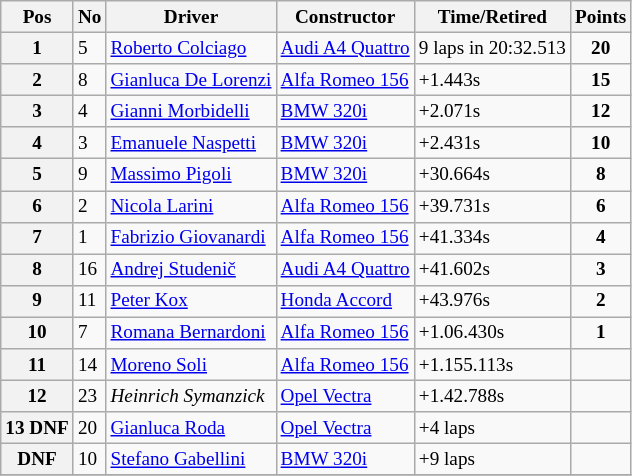<table class="wikitable" style="font-size: 80%;">
<tr>
<th>Pos</th>
<th>No</th>
<th>Driver</th>
<th>Constructor</th>
<th>Time/Retired</th>
<th>Points</th>
</tr>
<tr>
<th>1</th>
<td>5</td>
<td> <a href='#'>Roberto Colciago</a></td>
<td><a href='#'>Audi A4 Quattro</a></td>
<td>9 laps in 20:32.513</td>
<td style="text-align:center"><strong>20</strong></td>
</tr>
<tr>
<th>2</th>
<td>8</td>
<td> <a href='#'>Gianluca De Lorenzi</a></td>
<td><a href='#'>Alfa Romeo 156</a></td>
<td>+1.443s</td>
<td style="text-align:center"><strong>15</strong></td>
</tr>
<tr>
<th>3</th>
<td>4</td>
<td> <a href='#'>Gianni Morbidelli</a></td>
<td><a href='#'>BMW 320i</a></td>
<td>+2.071s</td>
<td style="text-align:center"><strong>12</strong></td>
</tr>
<tr>
<th>4</th>
<td>3</td>
<td> <a href='#'>Emanuele Naspetti</a></td>
<td><a href='#'>BMW 320i</a></td>
<td>+2.431s</td>
<td style="text-align:center"><strong>10</strong></td>
</tr>
<tr>
<th>5</th>
<td>9</td>
<td> <a href='#'>Massimo Pigoli</a></td>
<td><a href='#'>BMW 320i</a></td>
<td>+30.664s</td>
<td style="text-align:center"><strong>8</strong></td>
</tr>
<tr>
<th>6</th>
<td>2</td>
<td> <a href='#'>Nicola Larini</a></td>
<td><a href='#'>Alfa Romeo 156</a></td>
<td>+39.731s</td>
<td style="text-align:center"><strong>6</strong></td>
</tr>
<tr>
<th>7</th>
<td>1</td>
<td> <a href='#'>Fabrizio Giovanardi</a></td>
<td><a href='#'>Alfa Romeo 156</a></td>
<td>+41.334s</td>
<td style="text-align:center"><strong>4</strong></td>
</tr>
<tr>
<th>8</th>
<td>16</td>
<td> <a href='#'>Andrej Studenič</a></td>
<td><a href='#'>Audi A4 Quattro</a></td>
<td>+41.602s</td>
<td style="text-align:center"><strong>3</strong></td>
</tr>
<tr>
<th>9</th>
<td>11</td>
<td> <a href='#'>Peter Kox</a></td>
<td><a href='#'>Honda Accord</a></td>
<td>+43.976s</td>
<td style="text-align:center"><strong>2</strong></td>
</tr>
<tr>
<th>10</th>
<td>7</td>
<td> <a href='#'>Romana Bernardoni</a></td>
<td><a href='#'>Alfa Romeo 156</a></td>
<td>+1.06.430s</td>
<td style="text-align:center"><strong>1</strong></td>
</tr>
<tr>
<th>11</th>
<td>14</td>
<td> <a href='#'>Moreno Soli</a></td>
<td><a href='#'>Alfa Romeo 156</a></td>
<td>+1.155.113s</td>
<td></td>
</tr>
<tr>
<th>12</th>
<td>23</td>
<td> <em>Heinrich Symanzick</em></td>
<td><a href='#'>Opel Vectra</a></td>
<td>+1.42.788s</td>
<td></td>
</tr>
<tr>
<th>13 DNF</th>
<td>20</td>
<td> <a href='#'>Gianluca Roda</a></td>
<td><a href='#'>Opel Vectra</a></td>
<td>+4 laps</td>
<td></td>
</tr>
<tr>
<th>DNF</th>
<td>10</td>
<td> <a href='#'>Stefano Gabellini</a></td>
<td><a href='#'>BMW 320i</a></td>
<td>+9 laps</td>
<td></td>
</tr>
<tr>
</tr>
</table>
